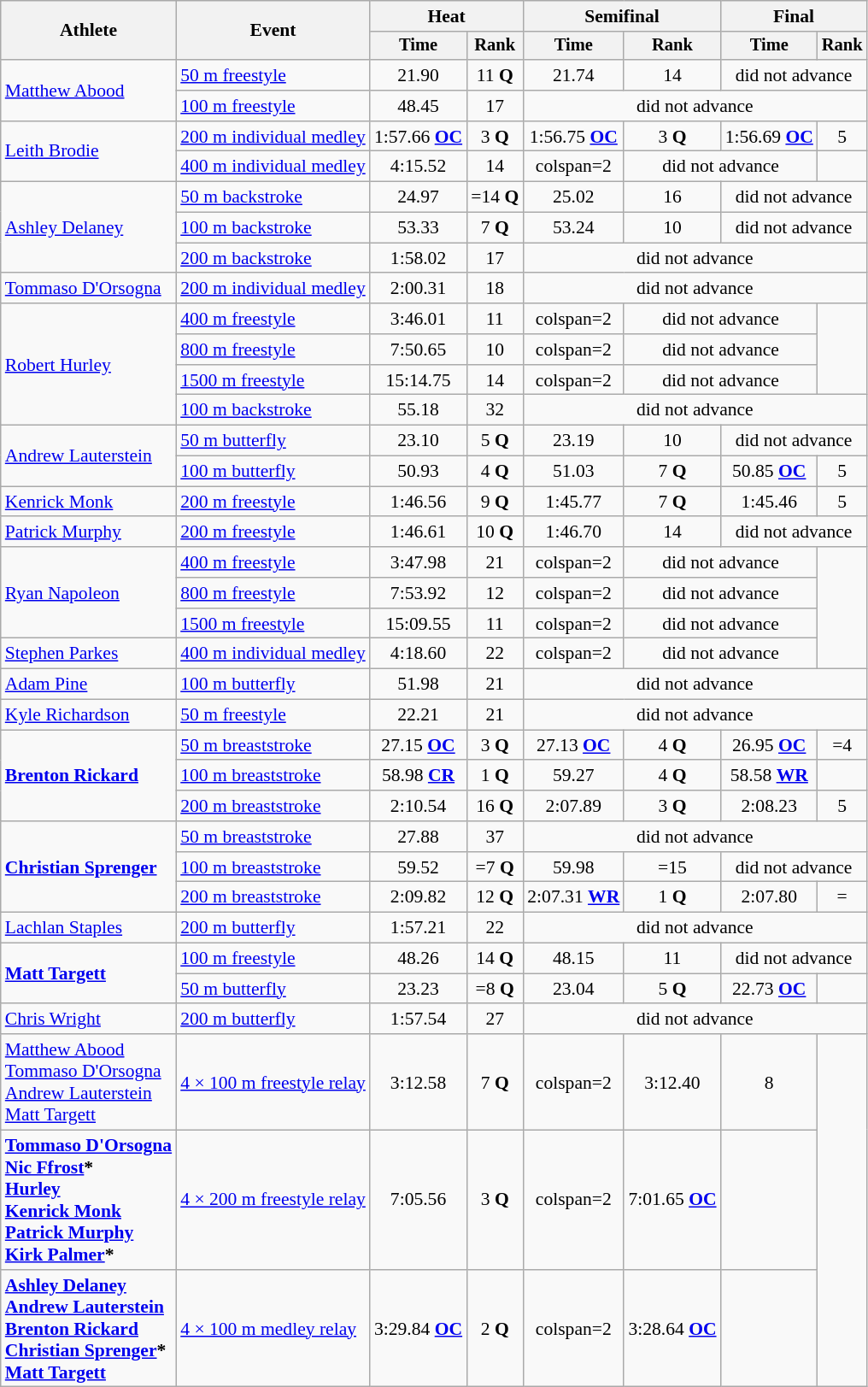<table class=wikitable style="font-size:90%">
<tr>
<th rowspan="2">Athlete</th>
<th rowspan="2">Event</th>
<th colspan="2">Heat</th>
<th colspan="2">Semifinal</th>
<th colspan="2">Final</th>
</tr>
<tr style="font-size:95%">
<th>Time</th>
<th>Rank</th>
<th>Time</th>
<th>Rank</th>
<th>Time</th>
<th>Rank</th>
</tr>
<tr align=center>
<td align=left rowspan=2><a href='#'>Matthew Abood</a></td>
<td align=left><a href='#'>50 m freestyle</a></td>
<td>21.90</td>
<td>11 <strong>Q</strong></td>
<td>21.74</td>
<td>14</td>
<td colspan=2>did not advance</td>
</tr>
<tr align=center>
<td align=left><a href='#'>100 m freestyle</a></td>
<td>48.45</td>
<td>17</td>
<td colspan=4>did not advance</td>
</tr>
<tr align=center>
<td align=left rowspan=2><a href='#'>Leith Brodie</a></td>
<td align=left><a href='#'>200 m individual medley</a></td>
<td>1:57.66 <strong><a href='#'>OC</a></strong></td>
<td>3 <strong>Q</strong></td>
<td>1:56.75 <strong><a href='#'>OC</a></strong></td>
<td>3 <strong>Q</strong></td>
<td>1:56.69 <strong><a href='#'>OC</a></strong></td>
<td>5</td>
</tr>
<tr align=center>
<td align=left><a href='#'>400 m individual medley</a></td>
<td>4:15.52</td>
<td>14</td>
<td>colspan=2 </td>
<td colspan=2>did not advance</td>
</tr>
<tr align=center>
<td align=left rowspan=3><a href='#'>Ashley Delaney</a></td>
<td align=left><a href='#'>50 m backstroke</a></td>
<td>24.97</td>
<td>=14 <strong>Q</strong></td>
<td>25.02</td>
<td>16</td>
<td colspan=2>did not advance</td>
</tr>
<tr align=center>
<td align=left><a href='#'>100 m backstroke</a></td>
<td>53.33</td>
<td>7 <strong>Q</strong></td>
<td>53.24</td>
<td>10</td>
<td colspan=2>did not advance</td>
</tr>
<tr align=center>
<td align=left><a href='#'>200 m backstroke</a></td>
<td>1:58.02</td>
<td>17</td>
<td colspan=4>did not advance</td>
</tr>
<tr align=center>
<td align=left><a href='#'>Tommaso D'Orsogna</a></td>
<td align=left><a href='#'>200 m individual medley</a></td>
<td>2:00.31</td>
<td>18</td>
<td colspan=4>did not advance</td>
</tr>
<tr align=center>
<td align=left rowspan=4><a href='#'>Robert Hurley</a></td>
<td align=left><a href='#'>400 m freestyle</a></td>
<td>3:46.01</td>
<td>11</td>
<td>colspan=2 </td>
<td colspan=2>did not advance</td>
</tr>
<tr align=center>
<td align=left><a href='#'>800 m freestyle</a></td>
<td>7:50.65</td>
<td>10</td>
<td>colspan=2 </td>
<td colspan=2>did not advance</td>
</tr>
<tr align=center>
<td align=left><a href='#'>1500 m freestyle</a></td>
<td>15:14.75</td>
<td>14</td>
<td>colspan=2 </td>
<td colspan=2>did not advance</td>
</tr>
<tr align=center>
<td align=left><a href='#'>100 m backstroke</a></td>
<td>55.18</td>
<td>32</td>
<td colspan=4>did not advance</td>
</tr>
<tr align=center>
<td align=left rowspan=2><a href='#'>Andrew Lauterstein</a></td>
<td align=left><a href='#'>50 m butterfly</a></td>
<td>23.10</td>
<td>5 <strong>Q</strong></td>
<td>23.19</td>
<td>10</td>
<td colspan=2>did not advance</td>
</tr>
<tr align=center>
<td align=left><a href='#'>100 m butterfly</a></td>
<td>50.93</td>
<td>4 <strong>Q</strong></td>
<td>51.03</td>
<td>7 <strong>Q</strong></td>
<td>50.85 <strong><a href='#'>OC</a></strong></td>
<td>5</td>
</tr>
<tr align=center>
<td align=left><a href='#'>Kenrick Monk</a></td>
<td align=left><a href='#'>200 m freestyle</a></td>
<td>1:46.56</td>
<td>9 <strong>Q</strong></td>
<td>1:45.77</td>
<td>7 <strong>Q</strong></td>
<td>1:45.46</td>
<td>5</td>
</tr>
<tr align=center>
<td align=left><a href='#'>Patrick Murphy</a></td>
<td align=left><a href='#'>200 m freestyle</a></td>
<td>1:46.61</td>
<td>10 <strong>Q</strong></td>
<td>1:46.70</td>
<td>14</td>
<td colspan=2>did not advance</td>
</tr>
<tr align=center>
<td align=left rowspan=3><a href='#'>Ryan Napoleon</a></td>
<td align=left><a href='#'>400 m freestyle</a></td>
<td>3:47.98</td>
<td>21</td>
<td>colspan=2 </td>
<td colspan=2>did not advance</td>
</tr>
<tr align=center>
<td align=left><a href='#'>800 m freestyle</a></td>
<td>7:53.92</td>
<td>12</td>
<td>colspan=2 </td>
<td colspan=2>did not advance</td>
</tr>
<tr align=center>
<td align=left><a href='#'>1500 m freestyle</a></td>
<td>15:09.55</td>
<td>11</td>
<td>colspan=2 </td>
<td colspan=2>did not advance</td>
</tr>
<tr align=center>
<td align=left><a href='#'>Stephen Parkes</a></td>
<td align=left><a href='#'>400 m individual medley</a></td>
<td>4:18.60</td>
<td>22</td>
<td>colspan=2 </td>
<td colspan=2>did not advance</td>
</tr>
<tr align=center>
<td align=left><a href='#'>Adam Pine</a></td>
<td align=left><a href='#'>100 m butterfly</a></td>
<td>51.98</td>
<td>21</td>
<td colspan=4>did not advance</td>
</tr>
<tr align=center>
<td align=left><a href='#'>Kyle Richardson</a></td>
<td align=left><a href='#'>50 m freestyle</a></td>
<td>22.21</td>
<td>21</td>
<td colspan=4>did not advance</td>
</tr>
<tr align=center>
<td align=left rowspan=3><strong><a href='#'>Brenton Rickard</a></strong></td>
<td align=left><a href='#'>50 m breaststroke</a></td>
<td>27.15 <strong><a href='#'>OC</a></strong></td>
<td>3 <strong>Q</strong></td>
<td>27.13 <strong><a href='#'>OC</a></strong></td>
<td>4 <strong>Q</strong></td>
<td>26.95 <strong><a href='#'>OC</a></strong></td>
<td>=4</td>
</tr>
<tr align=center>
<td align=left><a href='#'>100 m breaststroke</a></td>
<td>58.98 <strong><a href='#'>CR</a></strong></td>
<td>1 <strong>Q</strong></td>
<td>59.27</td>
<td>4 <strong>Q</strong></td>
<td>58.58 <strong><a href='#'>WR</a></strong></td>
<td></td>
</tr>
<tr align=center>
<td align=left><a href='#'>200 m breaststroke</a></td>
<td>2:10.54</td>
<td>16 <strong>Q</strong></td>
<td>2:07.89</td>
<td>3 <strong>Q</strong></td>
<td>2:08.23</td>
<td>5</td>
</tr>
<tr align=center>
<td align=left rowspan=3><strong><a href='#'>Christian Sprenger</a></strong></td>
<td align=left><a href='#'>50 m breaststroke</a></td>
<td>27.88</td>
<td>37</td>
<td colspan=4>did not advance</td>
</tr>
<tr align=center>
<td align=left><a href='#'>100 m breaststroke</a></td>
<td>59.52</td>
<td>=7 <strong>Q</strong></td>
<td>59.98</td>
<td>=15</td>
<td colspan=2>did not advance</td>
</tr>
<tr align=center>
<td align=left><a href='#'>200 m breaststroke</a></td>
<td>2:09.82</td>
<td>12 <strong>Q</strong></td>
<td>2:07.31 <strong><a href='#'>WR</a></strong></td>
<td>1 <strong>Q</strong></td>
<td>2:07.80</td>
<td>=</td>
</tr>
<tr align=center>
<td align=left><a href='#'>Lachlan Staples</a></td>
<td align=left><a href='#'>200 m butterfly</a></td>
<td>1:57.21</td>
<td>22</td>
<td colspan=4>did not advance</td>
</tr>
<tr align=center>
<td align=left rowspan=2><strong><a href='#'>Matt Targett</a></strong></td>
<td align=left><a href='#'>100 m freestyle</a></td>
<td>48.26</td>
<td>14 <strong>Q</strong></td>
<td>48.15</td>
<td>11</td>
<td colspan=2>did not advance</td>
</tr>
<tr align=center>
<td align=left><a href='#'>50 m butterfly</a></td>
<td>23.23</td>
<td>=8 <strong>Q</strong></td>
<td>23.04</td>
<td>5 <strong>Q</strong></td>
<td>22.73 <strong><a href='#'>OC</a></strong></td>
<td></td>
</tr>
<tr align=center>
<td align=left><a href='#'>Chris Wright</a></td>
<td align=left><a href='#'>200 m butterfly</a></td>
<td>1:57.54</td>
<td>27</td>
<td colspan=4>did not advance</td>
</tr>
<tr align=center>
<td align=left><a href='#'>Matthew Abood</a><br><a href='#'>Tommaso D'Orsogna</a><br><a href='#'>Andrew Lauterstein</a><br><a href='#'>Matt Targett</a></td>
<td align=left><a href='#'>4 × 100 m freestyle relay</a></td>
<td>3:12.58</td>
<td>7 <strong>Q</strong></td>
<td>colspan=2 </td>
<td>3:12.40</td>
<td>8</td>
</tr>
<tr align=center>
<td align=left><strong><a href='#'>Tommaso D'Orsogna</a><br><a href='#'>Nic Ffrost</a>*<br><a href='#'>Hurley</a><br><a href='#'>Kenrick Monk</a><br><a href='#'>Patrick Murphy</a><br><a href='#'>Kirk Palmer</a>*</strong></td>
<td align=left><a href='#'>4 × 200 m freestyle relay</a></td>
<td>7:05.56</td>
<td>3 <strong>Q</strong></td>
<td>colspan=2 </td>
<td>7:01.65 <strong><a href='#'>OC</a></strong></td>
<td></td>
</tr>
<tr align=center>
<td align=left><strong><a href='#'>Ashley Delaney</a><br><a href='#'>Andrew Lauterstein</a><br><a href='#'>Brenton Rickard</a><br><a href='#'>Christian Sprenger</a>*<br><a href='#'>Matt Targett</a></strong></td>
<td align=left><a href='#'>4 × 100 m medley relay</a></td>
<td>3:29.84 <strong><a href='#'>OC</a></strong></td>
<td>2 <strong>Q</strong></td>
<td>colspan=2 </td>
<td>3:28.64  <strong><a href='#'>OC</a></strong></td>
<td></td>
</tr>
</table>
